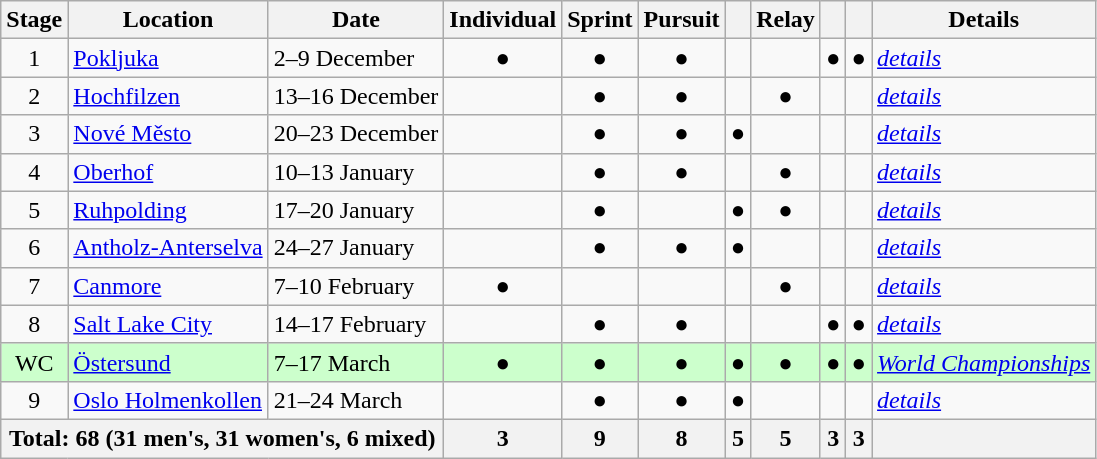<table class="wikitable" border="1">
<tr>
<th>Stage</th>
<th>Location</th>
<th>Date</th>
<th>Individual</th>
<th>Sprint</th>
<th>Pursuit</th>
<th></th>
<th>Relay</th>
<th></th>
<th></th>
<th>Details</th>
</tr>
<tr align=center>
<td>1</td>
<td align=left> <a href='#'>Pokljuka</a></td>
<td align=left>2–9 December</td>
<td>●</td>
<td>●</td>
<td>●</td>
<td></td>
<td></td>
<td>●</td>
<td>●</td>
<td align=left><a href='#'><em>details</em></a></td>
</tr>
<tr align=center>
<td>2</td>
<td align=left> <a href='#'>Hochfilzen</a></td>
<td align=left>13–16 December</td>
<td></td>
<td>●</td>
<td>●</td>
<td></td>
<td>●</td>
<td></td>
<td></td>
<td align=left><a href='#'><em>details</em></a></td>
</tr>
<tr align=center>
<td>3</td>
<td align=left> <a href='#'>Nové Město</a></td>
<td align=left>20–23 December</td>
<td></td>
<td>●</td>
<td>●</td>
<td>●</td>
<td></td>
<td></td>
<td></td>
<td align=left><a href='#'><em>details</em></a></td>
</tr>
<tr align=center>
<td>4</td>
<td align=left> <a href='#'>Oberhof</a></td>
<td align=left>10–13 January</td>
<td></td>
<td>●</td>
<td>●</td>
<td></td>
<td>●</td>
<td></td>
<td></td>
<td align=left><a href='#'><em>details</em></a></td>
</tr>
<tr align=center>
<td>5</td>
<td align=left> <a href='#'>Ruhpolding</a></td>
<td align=left>17–20 January</td>
<td></td>
<td>●</td>
<td></td>
<td>●</td>
<td>●</td>
<td></td>
<td></td>
<td align=left><a href='#'><em>details</em></a></td>
</tr>
<tr align=center>
<td>6</td>
<td align=left> <a href='#'>Antholz-Anterselva</a></td>
<td align=left>24–27 January</td>
<td></td>
<td>●</td>
<td>●</td>
<td>●</td>
<td></td>
<td></td>
<td></td>
<td align=left><a href='#'><em>details</em></a></td>
</tr>
<tr align=center>
<td>7</td>
<td align=left> <a href='#'>Canmore</a></td>
<td align=left>7–10 February</td>
<td>●</td>
<td></td>
<td></td>
<td></td>
<td>●</td>
<td></td>
<td></td>
<td align=left><a href='#'><em>details</em></a></td>
</tr>
<tr align=center>
<td>8</td>
<td align=left> <a href='#'>Salt Lake City</a></td>
<td align=left>14–17 February</td>
<td></td>
<td>●</td>
<td>●</td>
<td></td>
<td></td>
<td>●</td>
<td>●</td>
<td align=left><a href='#'><em>details</em></a></td>
</tr>
<tr align=center style="background:#CCFFCC">
<td>WC</td>
<td align=left> <a href='#'>Östersund</a></td>
<td align=left>7–17 March</td>
<td>●</td>
<td>●</td>
<td>●</td>
<td>●</td>
<td>●</td>
<td>●</td>
<td>●</td>
<td align=left><a href='#'><em>World Championships</em></a></td>
</tr>
<tr align=center>
<td>9</td>
<td align=left> <a href='#'>Oslo Holmenkollen</a></td>
<td align=left>21–24 March</td>
<td></td>
<td>●</td>
<td>●</td>
<td>●</td>
<td></td>
<td></td>
<td></td>
<td align=left><a href='#'><em>details</em></a></td>
</tr>
<tr align=center>
<th colspan="3">Total: 68 (31 men's, 31 women's, 6 mixed)</th>
<th>3</th>
<th>9</th>
<th>8</th>
<th>5</th>
<th>5</th>
<th>3</th>
<th>3</th>
<th></th>
</tr>
</table>
